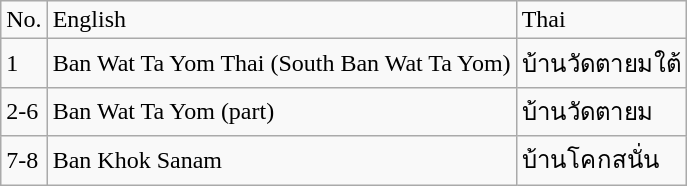<table class="wikitable">
<tr>
<td>No.</td>
<td>English</td>
<td>Thai</td>
</tr>
<tr>
<td>1</td>
<td>Ban Wat Ta Yom Thai (South Ban Wat Ta Yom)</td>
<td>บ้านวัดตายมใต้</td>
</tr>
<tr>
<td>2-6</td>
<td>Ban Wat Ta Yom (part)</td>
<td>บ้านวัดตายม</td>
</tr>
<tr>
<td>7-8</td>
<td>Ban Khok Sanam</td>
<td>บ้านโคกสนั่น</td>
</tr>
</table>
